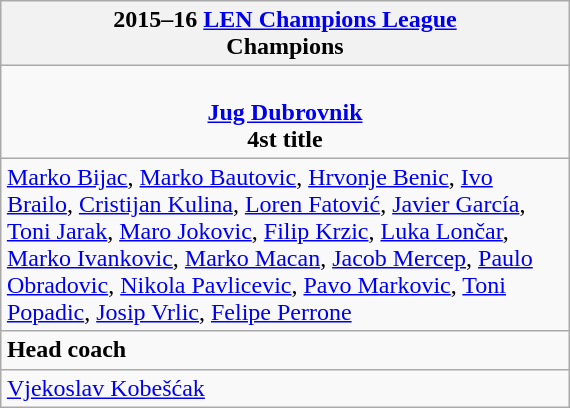<table class="wikitable" style="margin: 0 auto; width: 30%;">
<tr>
<th>2015–16 <a href='#'>LEN Champions League</a><br>Champions</th>
</tr>
<tr>
<td align="center"><br><strong><a href='#'>Jug Dubrovnik</a></strong><br><strong>4st title</strong></td>
</tr>
<tr>
<td><a href='#'>Marko Bijac</a>, <a href='#'>Marko Bautovic</a>, <a href='#'>Hrvonje Benic</a>, <a href='#'>Ivo Brailo</a>, <a href='#'>Cristijan Kulina</a>, <a href='#'>Loren Fatović</a>, <a href='#'>Javier García</a>, <a href='#'>Toni Jarak</a>, <a href='#'>Maro Jokovic</a>, <a href='#'>Filip Krzic</a>, <a href='#'>Luka Lončar</a>, <a href='#'>Marko Ivankovic</a>, <a href='#'>Marko Macan</a>, <a href='#'>Jacob Mercep</a>, <a href='#'>Paulo Obradovic</a>, <a href='#'>Nikola Pavlicevic</a>, <a href='#'>Pavo Markovic</a>, <a href='#'>Toni Popadic</a>, <a href='#'>Josip Vrlic</a>, <a href='#'>Felipe Perrone</a></td>
</tr>
<tr>
<td><strong>Head coach</strong></td>
</tr>
<tr>
<td><a href='#'>Vjekoslav Kobešćak</a></td>
</tr>
</table>
